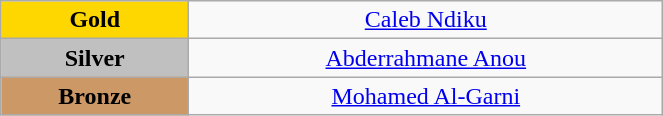<table class="wikitable" style="text-align:center; " width="35%">
<tr>
<td bgcolor="gold"><strong>Gold</strong></td>
<td><a href='#'>Caleb Ndiku</a><br>  <small><em></em></small></td>
</tr>
<tr>
<td bgcolor="silver"><strong>Silver</strong></td>
<td><a href='#'>Abderrahmane Anou</a><br>  <small><em></em></small></td>
</tr>
<tr>
<td bgcolor="CC9966"><strong>Bronze</strong></td>
<td><a href='#'>Mohamed Al-Garni</a><br>  <small><em></em></small></td>
</tr>
</table>
